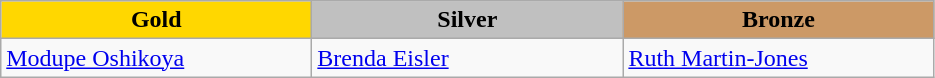<table class="wikitable" style="text-align:left">
<tr align="center">
<td width=200 bgcolor=gold><strong>Gold</strong></td>
<td width=200 bgcolor=silver><strong>Silver</strong></td>
<td width=200 bgcolor=CC9966><strong>Bronze</strong></td>
</tr>
<tr>
<td><a href='#'>Modupe Oshikoya</a><br><em></em></td>
<td><a href='#'>Brenda Eisler</a><br><em></em></td>
<td><a href='#'>Ruth Martin-Jones</a><br><em></em></td>
</tr>
</table>
